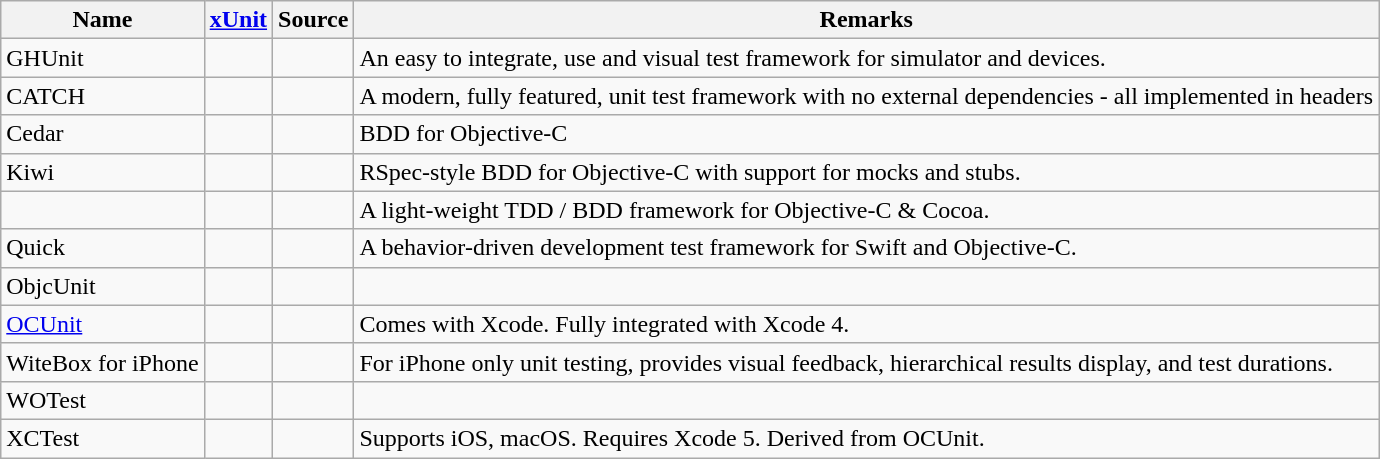<table class="wikitable sortable">
<tr>
<th>Name</th>
<th><a href='#'>xUnit</a></th>
<th>Source</th>
<th>Remarks</th>
</tr>
<tr>
<td>GHUnit</td>
<td></td>
<td></td>
<td>An easy to integrate, use and visual test framework for simulator and devices.</td>
</tr>
<tr>
<td>CATCH</td>
<td></td>
<td></td>
<td>A modern, fully featured, unit test framework with no external dependencies - all implemented in headers</td>
</tr>
<tr>
<td>Cedar</td>
<td></td>
<td></td>
<td>BDD for Objective-C</td>
</tr>
<tr>
<td>Kiwi</td>
<td></td>
<td></td>
<td>RSpec-style BDD for Objective-C with support for mocks and stubs.</td>
</tr>
<tr>
<td></td>
<td></td>
<td></td>
<td>A light-weight TDD / BDD framework for Objective-C & Cocoa.</td>
</tr>
<tr>
<td>Quick</td>
<td></td>
<td></td>
<td>A behavior-driven development test framework for Swift and Objective-C.</td>
</tr>
<tr>
<td>ObjcUnit</td>
<td></td>
<td></td>
<td></td>
</tr>
<tr>
<td><a href='#'>OCUnit</a></td>
<td></td>
<td></td>
<td>Comes with Xcode. Fully integrated with Xcode 4.</td>
</tr>
<tr>
<td>WiteBox for iPhone</td>
<td></td>
<td></td>
<td>For iPhone only unit testing, provides visual feedback, hierarchical results display, and test durations.</td>
</tr>
<tr>
<td>WOTest</td>
<td></td>
<td></td>
<td></td>
</tr>
<tr>
<td>XCTest</td>
<td></td>
<td></td>
<td>Supports iOS, macOS. Requires Xcode 5. Derived from OCUnit.</td>
</tr>
</table>
